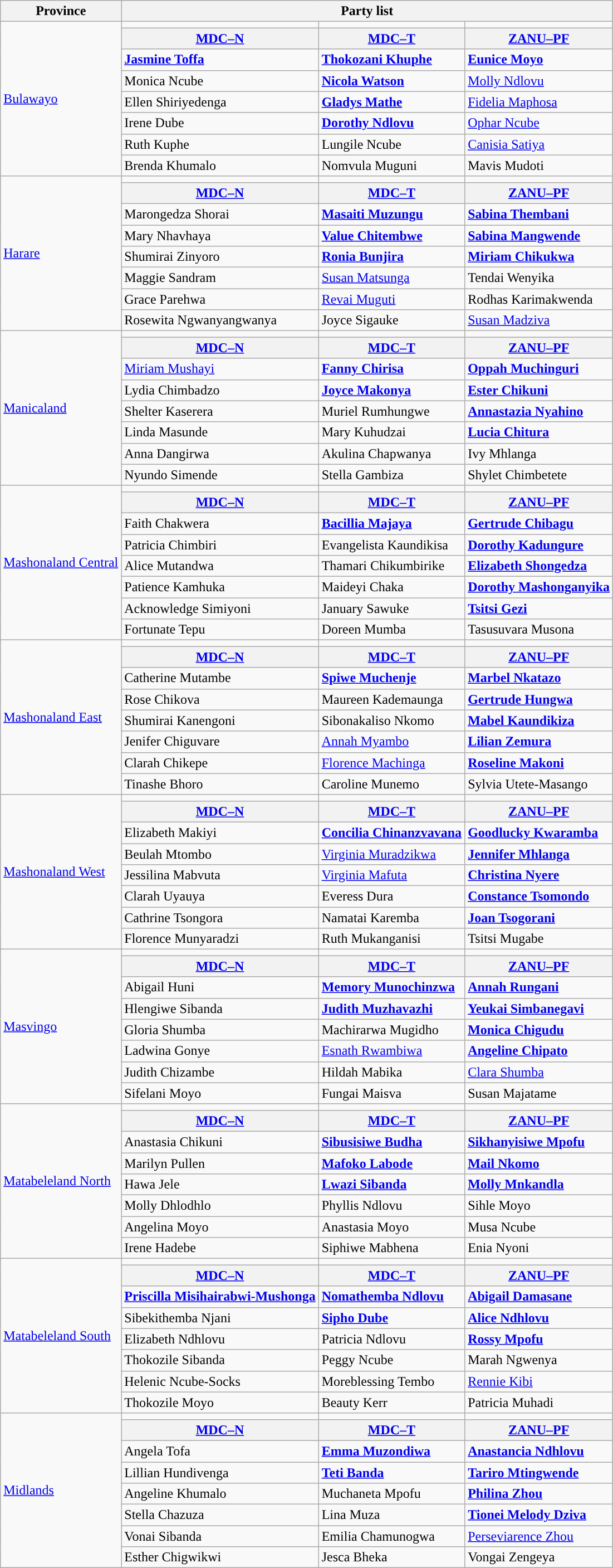<table class="wikitable">
<tr>
<th>Province</th>
<th colspan="3">Party list</th>
</tr>
<tr>
<td rowspan="8"><a href='#'>Bulawayo</a></td>
<td style="background-color: "></td>
<td style="background-color: "></td>
<td style="background-color: "></td>
</tr>
<tr>
<th><a href='#'>MDC–N</a></th>
<th><a href='#'>MDC–T</a></th>
<th><a href='#'>ZANU–PF</a></th>
</tr>
<tr>
<td><strong><a href='#'>Jasmine Toffa</a></strong></td>
<td><strong><a href='#'>Thokozani Khuphe</a></strong></td>
<td><strong><a href='#'>Eunice Moyo</a></strong></td>
</tr>
<tr>
<td>Monica Ncube</td>
<td><strong><a href='#'>Nicola Watson</a></strong></td>
<td><a href='#'>Molly Ndlovu</a></td>
</tr>
<tr>
<td>Ellen Shiriyedenga</td>
<td><strong><a href='#'>Gladys Mathe</a></strong></td>
<td><a href='#'>Fidelia Maphosa</a></td>
</tr>
<tr>
<td>Irene Dube</td>
<td><strong><a href='#'>Dorothy Ndlovu</a></strong></td>
<td><a href='#'>Ophar Ncube</a></td>
</tr>
<tr>
<td>Ruth Kuphe</td>
<td>Lungile Ncube</td>
<td><a href='#'>Canisia Satiya</a></td>
</tr>
<tr>
<td>Brenda Khumalo</td>
<td>Nomvula Muguni</td>
<td>Mavis Mudoti</td>
</tr>
<tr>
<td rowspan="8"><a href='#'>Harare</a></td>
<td style="background-color: "></td>
<td style="background-color: "></td>
<td style="background-color: "></td>
</tr>
<tr>
<th><a href='#'>MDC–N</a></th>
<th><a href='#'>MDC–T</a></th>
<th><a href='#'>ZANU–PF</a></th>
</tr>
<tr>
<td>Marongedza Shorai</td>
<td><strong><a href='#'>Masaiti Muzungu</a></strong></td>
<td><strong><a href='#'>Sabina Thembani</a></strong></td>
</tr>
<tr>
<td>Mary Nhavhaya</td>
<td><strong><a href='#'>Value Chitembwe</a></strong></td>
<td><strong><a href='#'>Sabina Mangwende</a></strong></td>
</tr>
<tr>
<td>Shumirai Zinyoro</td>
<td><strong><a href='#'>Ronia Bunjira</a></strong></td>
<td><strong><a href='#'>Miriam Chikukwa</a></strong></td>
</tr>
<tr>
<td>Maggie Sandram</td>
<td><a href='#'>Susan Matsunga</a></td>
<td>Tendai Wenyika</td>
</tr>
<tr>
<td>Grace Parehwa</td>
<td><a href='#'>Revai Muguti</a></td>
<td>Rodhas Karimakwenda</td>
</tr>
<tr>
<td>Rosewita Ngwanyangwanya</td>
<td>Joyce Sigauke</td>
<td><a href='#'>Susan Madziva</a></td>
</tr>
<tr>
<td rowspan="8"><a href='#'>Manicaland</a></td>
<td style="background-color: "></td>
<td style="background-color: "></td>
<td style="background-color: "></td>
</tr>
<tr>
<th><a href='#'>MDC–N</a></th>
<th><a href='#'>MDC–T</a></th>
<th><a href='#'>ZANU–PF</a></th>
</tr>
<tr>
<td><a href='#'>Miriam Mushayi</a></td>
<td><strong><a href='#'>Fanny Chirisa</a></strong></td>
<td><strong><a href='#'>Oppah Muchinguri</a></strong></td>
</tr>
<tr>
<td>Lydia Chimbadzo</td>
<td><strong><a href='#'>Joyce Makonya</a></strong></td>
<td><strong><a href='#'>Ester Chikuni</a></strong></td>
</tr>
<tr>
<td>Shelter Kaserera</td>
<td>Muriel Rumhungwe</td>
<td><strong><a href='#'>Annastazia Nyahino</a></strong></td>
</tr>
<tr>
<td>Linda Masunde</td>
<td>Mary Kuhudzai</td>
<td><strong><a href='#'>Lucia Chitura</a></strong></td>
</tr>
<tr>
<td>Anna Dangirwa</td>
<td>Akulina Chapwanya</td>
<td>Ivy Mhlanga</td>
</tr>
<tr>
<td>Nyundo Simende</td>
<td>Stella Gambiza</td>
<td>Shylet Chimbetete</td>
</tr>
<tr>
<td rowspan="8"><a href='#'>Mashonaland Central</a></td>
<td style="background-color: "></td>
<td style="background-color: "></td>
<td style="background-color: "></td>
</tr>
<tr>
<th><a href='#'>MDC–N</a></th>
<th><a href='#'>MDC–T</a></th>
<th><a href='#'>ZANU–PF</a></th>
</tr>
<tr>
<td>Faith Chakwera</td>
<td><strong><a href='#'>Bacillia Majaya</a></strong></td>
<td><strong><a href='#'>Gertrude Chibagu</a></strong></td>
</tr>
<tr>
<td>Patricia Chimbiri</td>
<td>Evangelista Kaundikisa</td>
<td><strong><a href='#'>Dorothy Kadungure</a></strong></td>
</tr>
<tr>
<td>Alice Mutandwa</td>
<td>Thamari Chikumbirike</td>
<td><strong><a href='#'>Elizabeth Shongedza</a></strong></td>
</tr>
<tr>
<td>Patience Kamhuka</td>
<td>Maideyi Chaka</td>
<td><strong><a href='#'>Dorothy Mashonganyika</a></strong></td>
</tr>
<tr>
<td>Acknowledge Simiyoni</td>
<td>January Sawuke</td>
<td><strong><a href='#'>Tsitsi Gezi</a></strong></td>
</tr>
<tr>
<td>Fortunate Tepu</td>
<td>Doreen Mumba</td>
<td>Tasusuvara Musona</td>
</tr>
<tr>
<td rowspan="8"><a href='#'>Mashonaland East</a></td>
<td style="background-color: "></td>
<td style="background-color: "></td>
<td style="background-color: "></td>
</tr>
<tr>
<th><a href='#'>MDC–N</a></th>
<th><a href='#'>MDC–T</a></th>
<th><a href='#'>ZANU–PF</a></th>
</tr>
<tr>
<td>Catherine Mutambe</td>
<td><strong><a href='#'>Spiwe Muchenje</a></strong></td>
<td><strong><a href='#'>Marbel Nkatazo</a></strong></td>
</tr>
<tr>
<td>Rose Chikova</td>
<td>Maureen Kademaunga</td>
<td><strong><a href='#'>Gertrude Hungwa</a></strong></td>
</tr>
<tr>
<td>Shumirai Kanengoni</td>
<td>Sibonakaliso Nkomo</td>
<td><strong><a href='#'>Mabel Kaundikiza</a></strong></td>
</tr>
<tr>
<td>Jenifer Chiguvare</td>
<td><a href='#'>Annah Myambo</a></td>
<td><strong><a href='#'>Lilian Zemura</a></strong></td>
</tr>
<tr>
<td>Clarah Chikepe</td>
<td><a href='#'>Florence Machinga</a></td>
<td><strong><a href='#'>Roseline Makoni</a></strong></td>
</tr>
<tr>
<td>Tinashe Bhoro</td>
<td>Caroline Munemo</td>
<td>Sylvia Utete-Masango</td>
</tr>
<tr>
<td rowspan="8"><a href='#'>Mashonaland West</a></td>
<td style="background-color: "></td>
<td style="background-color: "></td>
<td style="background-color: "></td>
</tr>
<tr>
<th><a href='#'>MDC–N</a></th>
<th><a href='#'>MDC–T</a></th>
<th><a href='#'>ZANU–PF</a></th>
</tr>
<tr>
<td>Elizabeth Makiyi</td>
<td><strong><a href='#'>Concilia Chinanzvavana</a></strong></td>
<td><strong><a href='#'>Goodlucky Kwaramba</a></strong></td>
</tr>
<tr>
<td>Beulah Mtombo</td>
<td><a href='#'>Virginia Muradzikwa</a></td>
<td><strong><a href='#'>Jennifer Mhlanga</a></strong></td>
</tr>
<tr>
<td>Jessilina Mabvuta</td>
<td><a href='#'>Virginia Mafuta</a></td>
<td><strong><a href='#'>Christina Nyere</a></strong></td>
</tr>
<tr>
<td>Clarah Uyauya</td>
<td>Everess Dura</td>
<td><strong><a href='#'>Constance Tsomondo</a></strong></td>
</tr>
<tr>
<td>Cathrine Tsongora</td>
<td>Namatai Karemba</td>
<td><strong><a href='#'>Joan Tsogorani</a></strong></td>
</tr>
<tr>
<td>Florence Munyaradzi</td>
<td>Ruth Mukanganisi</td>
<td>Tsitsi Mugabe</td>
</tr>
<tr>
<td rowspan="8"><a href='#'>Masvingo</a></td>
<td style="background-color: "></td>
<td style="background-color: "></td>
<td style="background-color: "></td>
</tr>
<tr>
<th><a href='#'>MDC–N</a></th>
<th><a href='#'>MDC–T</a></th>
<th><a href='#'>ZANU–PF</a></th>
</tr>
<tr>
<td>Abigail Huni</td>
<td><strong><a href='#'>Memory Munochinzwa</a></strong></td>
<td><strong><a href='#'>Annah Rungani</a></strong></td>
</tr>
<tr>
<td>Hlengiwe Sibanda</td>
<td><strong><a href='#'>Judith Muzhavazhi</a></strong></td>
<td><strong><a href='#'>Yeukai Simbanegavi</a></strong></td>
</tr>
<tr>
<td>Gloria Shumba</td>
<td>Machirarwa Mugidho</td>
<td><strong><a href='#'>Monica Chigudu</a></strong></td>
</tr>
<tr>
<td>Ladwina Gonye</td>
<td><a href='#'>Esnath Rwambiwa</a></td>
<td><strong><a href='#'>Angeline Chipato</a></strong></td>
</tr>
<tr>
<td>Judith Chizambe</td>
<td>Hildah Mabika</td>
<td><a href='#'>Clara Shumba</a></td>
</tr>
<tr>
<td>Sifelani Moyo</td>
<td>Fungai Maisva</td>
<td>Susan Majatame</td>
</tr>
<tr>
<td rowspan="8"><a href='#'>Matabeleland North</a></td>
<td style="background-color: "></td>
<td style="background-color: "></td>
<td style="background-color: "></td>
</tr>
<tr>
<th><a href='#'>MDC–N</a></th>
<th><a href='#'>MDC–T</a></th>
<th><a href='#'>ZANU–PF</a></th>
</tr>
<tr>
<td>Anastasia Chikuni</td>
<td><strong><a href='#'>Sibusisiwe Budha</a></strong></td>
<td><strong><a href='#'>Sikhanyisiwe Mpofu</a></strong></td>
</tr>
<tr>
<td>Marilyn Pullen</td>
<td><strong><a href='#'>Mafoko Labode</a></strong></td>
<td><strong><a href='#'>Mail Nkomo</a></strong></td>
</tr>
<tr>
<td>Hawa Jele</td>
<td><strong><a href='#'>Lwazi Sibanda</a></strong></td>
<td><strong><a href='#'>Molly Mnkandla</a></strong></td>
</tr>
<tr>
<td>Molly Dhlodhlo</td>
<td>Phyllis Ndlovu</td>
<td>Sihle Moyo</td>
</tr>
<tr>
<td>Angelina Moyo</td>
<td>Anastasia Moyo</td>
<td>Musa Ncube</td>
</tr>
<tr>
<td>Irene Hadebe</td>
<td>Siphiwe Mabhena</td>
<td>Enia Nyoni</td>
</tr>
<tr>
<td rowspan="8"><a href='#'>Matabeleland South</a></td>
<td style="background-color: "></td>
<td style="background-color: "></td>
<td style="background-color: "></td>
</tr>
<tr>
<th><a href='#'>MDC–N</a></th>
<th><a href='#'>MDC–T</a></th>
<th><a href='#'>ZANU–PF</a></th>
</tr>
<tr>
<td><strong><a href='#'>Priscilla Misihairabwi-Mushonga</a></strong></td>
<td><strong><a href='#'>Nomathemba Ndlovu</a></strong></td>
<td><strong><a href='#'>Abigail Damasane</a></strong></td>
</tr>
<tr>
<td>Sibekithemba Njani</td>
<td><strong><a href='#'>Sipho Dube</a></strong></td>
<td><strong><a href='#'>Alice Ndhlovu</a></strong></td>
</tr>
<tr>
<td>Elizabeth Ndhlovu</td>
<td>Patricia Ndlovu</td>
<td><strong><a href='#'>Rossy Mpofu</a></strong></td>
</tr>
<tr>
<td>Thokozile Sibanda</td>
<td>Peggy Ncube</td>
<td>Marah Ngwenya</td>
</tr>
<tr>
<td>Helenic Ncube-Socks</td>
<td>Moreblessing Tembo</td>
<td><a href='#'>Rennie Kibi</a></td>
</tr>
<tr>
<td>Thokozile Moyo</td>
<td>Beauty Kerr</td>
<td>Patricia Muhadi</td>
</tr>
<tr>
<td rowspan="8"><a href='#'>Midlands</a></td>
<td style="background-color: "></td>
<td style="background-color: "></td>
<td style="background-color: "></td>
</tr>
<tr>
<th><a href='#'>MDC–N</a></th>
<th><a href='#'>MDC–T</a></th>
<th><a href='#'>ZANU–PF</a></th>
</tr>
<tr>
<td>Angela Tofa</td>
<td><strong><a href='#'>Emma Muzondiwa</a></strong></td>
<td><strong><a href='#'>Anastancia Ndhlovu</a></strong></td>
</tr>
<tr>
<td>Lillian Hundivenga</td>
<td><strong><a href='#'>Teti Banda</a></strong></td>
<td><strong><a href='#'>Tariro Mtingwende</a></strong></td>
</tr>
<tr>
<td>Angeline Khumalo</td>
<td>Muchaneta Mpofu</td>
<td><strong><a href='#'>Philina Zhou</a></strong></td>
</tr>
<tr>
<td>Stella Chazuza</td>
<td>Lina Muza</td>
<td><strong><a href='#'>Tionei Melody Dziva</a></strong></td>
</tr>
<tr>
<td>Vonai Sibanda</td>
<td>Emilia Chamunogwa</td>
<td><a href='#'>Perseviarence Zhou</a></td>
</tr>
<tr>
<td>Esther Chigwikwi</td>
<td>Jesca Bheka</td>
<td>Vongai Zengeya</td>
</tr>
</table>
